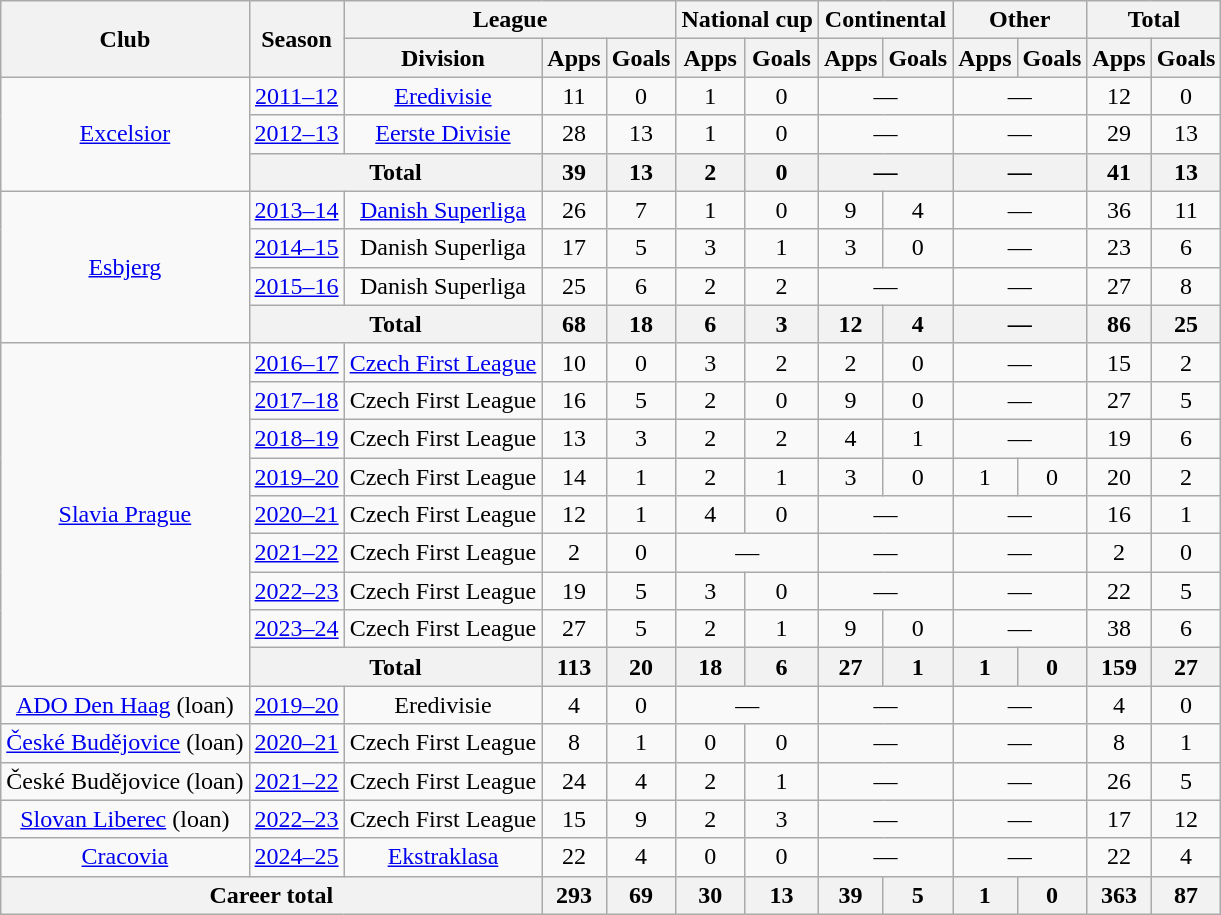<table class="wikitable" style="text-align:center">
<tr>
<th rowspan="2">Club</th>
<th rowspan="2">Season</th>
<th colspan="3">League</th>
<th colspan="2">National cup</th>
<th colspan="2">Continental</th>
<th colspan="2">Other</th>
<th colspan="2">Total</th>
</tr>
<tr>
<th>Division</th>
<th>Apps</th>
<th>Goals</th>
<th>Apps</th>
<th>Goals</th>
<th>Apps</th>
<th>Goals</th>
<th>Apps</th>
<th>Goals</th>
<th>Apps</th>
<th>Goals</th>
</tr>
<tr>
<td rowspan="3"><a href='#'>Excelsior</a></td>
<td><a href='#'>2011–12</a></td>
<td><a href='#'>Eredivisie</a></td>
<td>11</td>
<td>0</td>
<td>1</td>
<td>0</td>
<td colspan="2">—</td>
<td colspan="2">—</td>
<td>12</td>
<td>0</td>
</tr>
<tr>
<td><a href='#'>2012–13</a></td>
<td><a href='#'>Eerste Divisie</a></td>
<td>28</td>
<td>13</td>
<td>1</td>
<td>0</td>
<td colspan="2">—</td>
<td colspan="2">—</td>
<td>29</td>
<td>13</td>
</tr>
<tr>
<th colspan="2">Total</th>
<th>39</th>
<th>13</th>
<th>2</th>
<th>0</th>
<th colspan="2">—</th>
<th colspan="2">—</th>
<th>41</th>
<th>13</th>
</tr>
<tr>
<td rowspan="4"><a href='#'>Esbjerg</a></td>
<td><a href='#'>2013–14</a></td>
<td><a href='#'>Danish Superliga</a></td>
<td>26</td>
<td>7</td>
<td>1</td>
<td>0</td>
<td>9</td>
<td>4</td>
<td colspan="2">—</td>
<td>36</td>
<td>11</td>
</tr>
<tr>
<td><a href='#'>2014–15</a></td>
<td>Danish Superliga</td>
<td>17</td>
<td>5</td>
<td>3</td>
<td>1</td>
<td>3</td>
<td>0</td>
<td colspan="2">—</td>
<td>23</td>
<td>6</td>
</tr>
<tr>
<td><a href='#'>2015–16</a></td>
<td>Danish Superliga</td>
<td>25</td>
<td>6</td>
<td>2</td>
<td>2</td>
<td colspan="2">—</td>
<td colspan="2">—</td>
<td>27</td>
<td>8</td>
</tr>
<tr>
<th colspan="2">Total</th>
<th>68</th>
<th>18</th>
<th>6</th>
<th>3</th>
<th>12</th>
<th>4</th>
<th colspan="2">—</th>
<th>86</th>
<th>25</th>
</tr>
<tr>
<td rowspan="9"><a href='#'>Slavia Prague</a></td>
<td><a href='#'>2016–17</a></td>
<td><a href='#'>Czech First League</a></td>
<td>10</td>
<td>0</td>
<td>3</td>
<td>2</td>
<td>2</td>
<td>0</td>
<td colspan="2">—</td>
<td>15</td>
<td>2</td>
</tr>
<tr>
<td><a href='#'>2017–18</a></td>
<td>Czech First League</td>
<td>16</td>
<td>5</td>
<td>2</td>
<td>0</td>
<td>9</td>
<td>0</td>
<td colspan="2">—</td>
<td>27</td>
<td>5</td>
</tr>
<tr>
<td><a href='#'>2018–19</a></td>
<td>Czech First League</td>
<td>13</td>
<td>3</td>
<td>2</td>
<td>2</td>
<td>4</td>
<td>1</td>
<td colspan="2">—</td>
<td>19</td>
<td>6</td>
</tr>
<tr>
<td><a href='#'>2019–20</a></td>
<td>Czech First League</td>
<td>14</td>
<td>1</td>
<td>2</td>
<td>1</td>
<td>3</td>
<td>0</td>
<td>1</td>
<td>0</td>
<td>20</td>
<td>2</td>
</tr>
<tr>
<td><a href='#'>2020–21</a></td>
<td>Czech First League</td>
<td>12</td>
<td>1</td>
<td>4</td>
<td>0</td>
<td colspan="2">—</td>
<td colspan="2">—</td>
<td>16</td>
<td>1</td>
</tr>
<tr>
<td><a href='#'>2021–22</a></td>
<td>Czech First League</td>
<td>2</td>
<td>0</td>
<td colspan="2">—</td>
<td colspan="2">—</td>
<td colspan="2">—</td>
<td>2</td>
<td>0</td>
</tr>
<tr>
<td><a href='#'>2022–23</a></td>
<td>Czech First League</td>
<td>19</td>
<td>5</td>
<td>3</td>
<td>0</td>
<td colspan="2">—</td>
<td colspan="2">—</td>
<td>22</td>
<td>5</td>
</tr>
<tr>
<td><a href='#'>2023–24</a></td>
<td>Czech First League</td>
<td>27</td>
<td>5</td>
<td>2</td>
<td>1</td>
<td>9</td>
<td>0</td>
<td colspan="2">—</td>
<td>38</td>
<td>6</td>
</tr>
<tr>
<th colspan="2">Total</th>
<th>113</th>
<th>20</th>
<th>18</th>
<th>6</th>
<th>27</th>
<th>1</th>
<th>1</th>
<th>0</th>
<th>159</th>
<th>27</th>
</tr>
<tr>
<td><a href='#'>ADO Den Haag</a> (loan)</td>
<td><a href='#'>2019–20</a></td>
<td>Eredivisie</td>
<td>4</td>
<td>0</td>
<td colspan="2">—</td>
<td colspan="2">—</td>
<td colspan="2">—</td>
<td>4</td>
<td>0</td>
</tr>
<tr>
<td><a href='#'>České Budějovice</a> (loan)</td>
<td><a href='#'>2020–21</a></td>
<td>Czech First League</td>
<td>8</td>
<td>1</td>
<td>0</td>
<td>0</td>
<td colspan="2">—</td>
<td colspan="2">—</td>
<td>8</td>
<td>1</td>
</tr>
<tr>
<td>České Budějovice (loan)</td>
<td><a href='#'>2021–22</a></td>
<td>Czech First League</td>
<td>24</td>
<td>4</td>
<td>2</td>
<td>1</td>
<td colspan="2">—</td>
<td colspan="2">—</td>
<td>26</td>
<td>5</td>
</tr>
<tr>
<td><a href='#'>Slovan Liberec</a> (loan)</td>
<td><a href='#'>2022–23</a></td>
<td>Czech First League</td>
<td>15</td>
<td>9</td>
<td>2</td>
<td>3</td>
<td colspan="2">—</td>
<td colspan="2">—</td>
<td>17</td>
<td>12</td>
</tr>
<tr>
<td><a href='#'>Cracovia</a></td>
<td><a href='#'>2024–25</a></td>
<td><a href='#'>Ekstraklasa</a></td>
<td>22</td>
<td>4</td>
<td>0</td>
<td>0</td>
<td colspan="2">—</td>
<td colspan="2">—</td>
<td>22</td>
<td>4</td>
</tr>
<tr>
<th colspan="3">Career total</th>
<th>293</th>
<th>69</th>
<th>30</th>
<th>13</th>
<th>39</th>
<th>5</th>
<th>1</th>
<th>0</th>
<th>363</th>
<th>87</th>
</tr>
</table>
